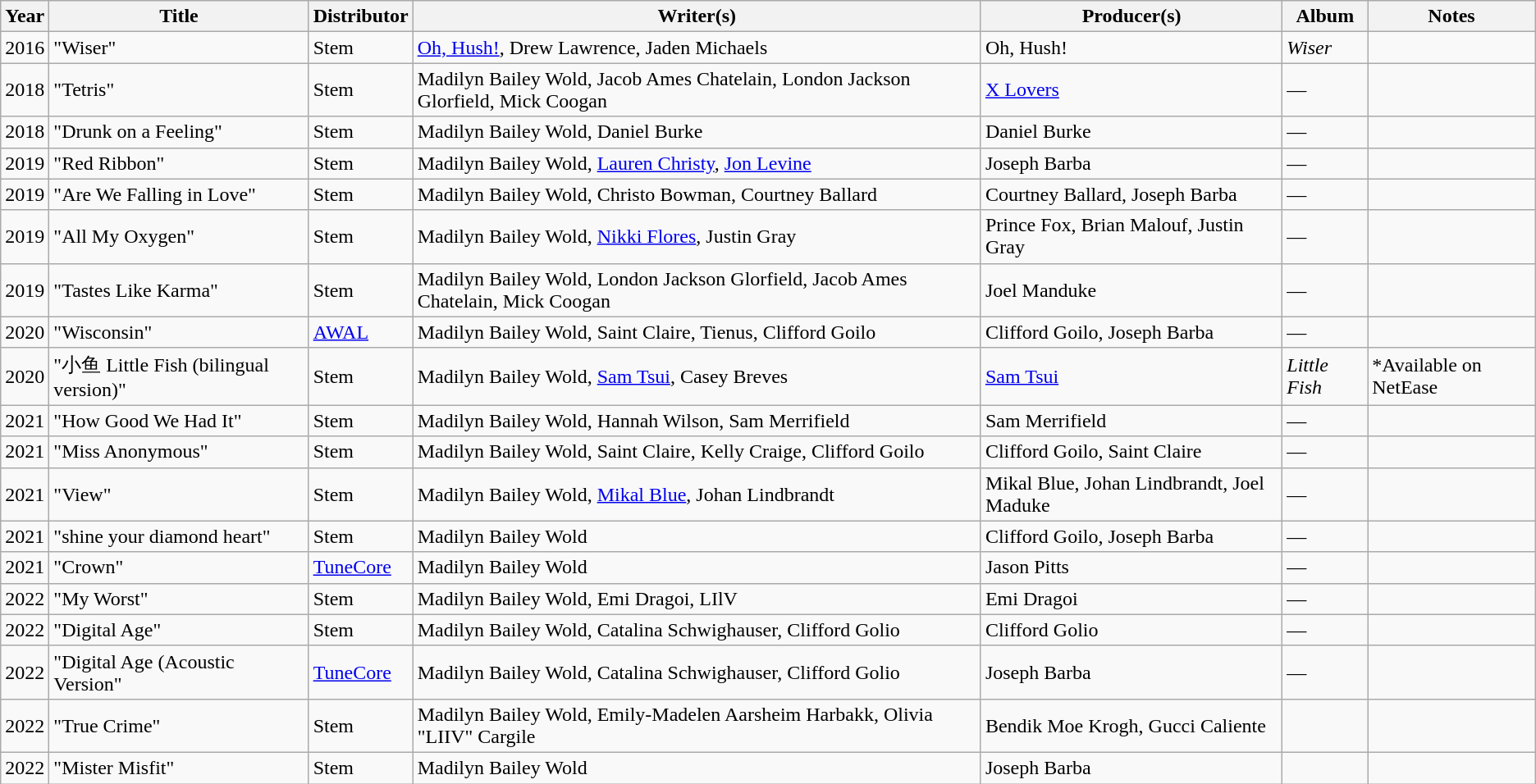<table class="wikitable">
<tr>
<th>Year</th>
<th>Title</th>
<th>Distributor</th>
<th>Writer(s)</th>
<th>Producer(s)</th>
<th>Album</th>
<th>Notes</th>
</tr>
<tr>
<td>2016</td>
<td>"Wiser"</td>
<td>Stem</td>
<td><a href='#'>Oh, Hush!</a>, Drew Lawrence, Jaden Michaels</td>
<td>Oh, Hush!</td>
<td><em>Wiser</em></td>
<td></td>
</tr>
<tr>
<td>2018</td>
<td>"Tetris"</td>
<td>Stem</td>
<td>Madilyn Bailey Wold, Jacob Ames Chatelain, London Jackson Glorfield, Mick Coogan</td>
<td><a href='#'>X Lovers</a></td>
<td>—</td>
<td></td>
</tr>
<tr>
<td>2018</td>
<td>"Drunk on a Feeling"</td>
<td>Stem</td>
<td>Madilyn Bailey Wold, Daniel Burke</td>
<td>Daniel Burke</td>
<td>—</td>
<td></td>
</tr>
<tr>
<td>2019</td>
<td>"Red Ribbon"</td>
<td>Stem</td>
<td>Madilyn Bailey Wold, <a href='#'>Lauren Christy</a>, <a href='#'>Jon Levine</a></td>
<td>Joseph Barba</td>
<td>—</td>
<td></td>
</tr>
<tr>
<td>2019</td>
<td>"Are We Falling in Love"</td>
<td>Stem</td>
<td>Madilyn Bailey Wold, Christo Bowman, Courtney Ballard</td>
<td>Courtney Ballard, Joseph Barba</td>
<td>—</td>
<td></td>
</tr>
<tr>
<td>2019</td>
<td>"All My Oxygen"</td>
<td>Stem</td>
<td>Madilyn Bailey Wold, <a href='#'>Nikki Flores</a>, Justin Gray</td>
<td>Prince Fox, Brian Malouf, Justin Gray</td>
<td>—</td>
<td></td>
</tr>
<tr>
<td>2019</td>
<td>"Tastes Like Karma"</td>
<td>Stem</td>
<td>Madilyn Bailey Wold, London Jackson Glorfield, Jacob Ames Chatelain, Mick Coogan</td>
<td>Joel Manduke</td>
<td>—</td>
<td></td>
</tr>
<tr>
<td>2020</td>
<td>"Wisconsin"</td>
<td><a href='#'>AWAL</a></td>
<td>Madilyn Bailey Wold, Saint Claire, Tienus, Clifford Goilo</td>
<td>Clifford Goilo, Joseph Barba</td>
<td>—</td>
<td></td>
</tr>
<tr>
<td>2020</td>
<td>"小鱼 Little Fish (bilingual version)"</td>
<td>Stem</td>
<td>Madilyn Bailey Wold, <a href='#'>Sam Tsui</a>, Casey Breves</td>
<td><a href='#'>Sam Tsui</a></td>
<td><em>Little Fish</em></td>
<td>*Available on NetEase</td>
</tr>
<tr>
<td>2021</td>
<td>"How Good We Had It"</td>
<td>Stem</td>
<td>Madilyn Bailey Wold, Hannah Wilson, Sam Merrifield</td>
<td>Sam Merrifield</td>
<td>—</td>
<td></td>
</tr>
<tr>
<td>2021</td>
<td>"Miss Anonymous"</td>
<td>Stem</td>
<td>Madilyn Bailey Wold, Saint Claire, Kelly Craige, Clifford Goilo</td>
<td>Clifford Goilo, Saint Claire</td>
<td>—</td>
<td></td>
</tr>
<tr>
<td>2021</td>
<td>"View"</td>
<td>Stem</td>
<td>Madilyn Bailey Wold, <a href='#'>Mikal Blue</a>, Johan Lindbrandt</td>
<td>Mikal Blue, Johan Lindbrandt, Joel Maduke</td>
<td>—</td>
<td></td>
</tr>
<tr>
<td>2021</td>
<td>"shine your diamond heart"</td>
<td>Stem</td>
<td>Madilyn Bailey Wold</td>
<td>Clifford Goilo, Joseph Barba</td>
<td>—</td>
<td></td>
</tr>
<tr>
<td>2021</td>
<td>"Crown"</td>
<td><a href='#'>TuneCore</a></td>
<td>Madilyn Bailey Wold</td>
<td>Jason Pitts</td>
<td>—</td>
<td></td>
</tr>
<tr>
<td>2022</td>
<td>"My Worst"</td>
<td>Stem</td>
<td>Madilyn Bailey Wold, Emi Dragoi, LIlV</td>
<td>Emi Dragoi</td>
<td>—</td>
<td></td>
</tr>
<tr>
<td>2022</td>
<td>"Digital Age"</td>
<td>Stem</td>
<td>Madilyn Bailey Wold, Catalina Schwighauser, Clifford Golio</td>
<td>Clifford Golio</td>
<td>—</td>
<td></td>
</tr>
<tr>
<td>2022</td>
<td>"Digital Age (Acoustic Version"</td>
<td><a href='#'>TuneCore</a></td>
<td>Madilyn Bailey Wold, Catalina Schwighauser, Clifford Golio</td>
<td>Joseph Barba</td>
<td>—</td>
<td></td>
</tr>
<tr>
<td>2022</td>
<td>"True Crime"</td>
<td>Stem</td>
<td>Madilyn Bailey Wold, Emily-Madelen Aarsheim Harbakk, Olivia "LIIV" Cargile</td>
<td>Bendik Moe Krogh, Gucci Caliente</td>
<td></td>
<td></td>
</tr>
<tr>
<td>2022</td>
<td>"Mister Misfit"</td>
<td>Stem</td>
<td>Madilyn Bailey Wold</td>
<td>Joseph Barba</td>
<td></td>
<td></td>
</tr>
</table>
